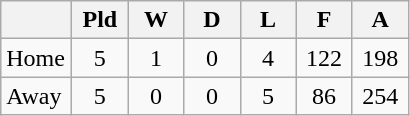<table class="wikitable" border="1">
<tr>
<th width=40></th>
<th width=30>Pld</th>
<th width=30>W</th>
<th width=30>D</th>
<th width=30>L</th>
<th width=30>F</th>
<th width=30>A</th>
</tr>
<tr>
<td>Home</td>
<td align=center>5</td>
<td align=center>1</td>
<td align=center>0</td>
<td align=center>4</td>
<td align=center>122</td>
<td align=center>198</td>
</tr>
<tr>
<td>Away</td>
<td align=center>5</td>
<td align=center>0</td>
<td align=center>0</td>
<td align=center>5</td>
<td align=center>86</td>
<td align=center>254</td>
</tr>
</table>
